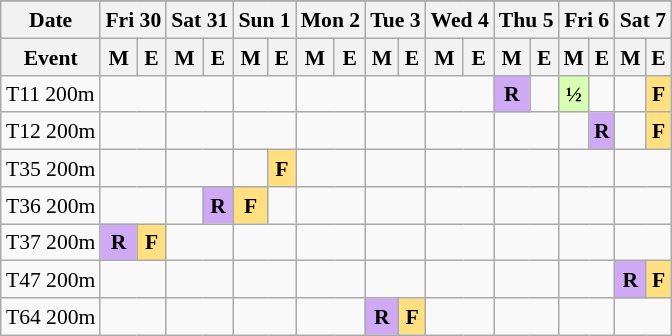<table class="wikitable" style="margin:0.5em auto; font-size:90%; line-height:1.25em;">
<tr align="center">
</tr>
<tr>
<th>Date</th>
<th colspan="2">Fri 30</th>
<th colspan="2">Sat 31</th>
<th colspan="2">Sun 1</th>
<th colspan="2">Mon 2</th>
<th colspan="2">Tue 3</th>
<th colspan="2">Wed 4</th>
<th colspan="2">Thu 5</th>
<th colspan="2">Fri 6</th>
<th colspan="2">Sat 7</th>
</tr>
<tr>
<th>Event</th>
<th>M</th>
<th>E</th>
<th>M</th>
<th>E</th>
<th>M</th>
<th>E</th>
<th>M</th>
<th>E</th>
<th>M</th>
<th>E</th>
<th>M</th>
<th>E</th>
<th>M</th>
<th>E</th>
<th>M</th>
<th>E</th>
<th>M</th>
<th>E</th>
</tr>
<tr align="center">
<td align="left">T11 200m</td>
<td colspan="2"></td>
<td colspan="2"></td>
<td colspan="2"></td>
<td colspan="2"></td>
<td colspan="2"></td>
<td colspan="2"></td>
<td bgcolor="#D0A9F5"><strong>R</strong></td>
<td></td>
<td bgcolor="#D9FFB2"><strong>½</strong></td>
<td></td>
<td></td>
<td bgcolor="#FFDF80"><strong>F</strong></td>
</tr>
<tr align="center">
<td align="left">T12 200m</td>
<td colspan="2"></td>
<td colspan="2"></td>
<td colspan="2"></td>
<td colspan="2"></td>
<td colspan="2"></td>
<td colspan="2"></td>
<td colspan="2"></td>
<td></td>
<td bgcolor="#D0A9F5"><strong>R</strong></td>
<td></td>
<td bgcolor="#FFDF80"><strong>F</strong></td>
</tr>
<tr align="center">
<td align="left">T35 200m</td>
<td colspan="2"></td>
<td colspan="2"></td>
<td></td>
<td bgcolor="#FFDF80"><strong>F</strong></td>
<td colspan="2"></td>
<td colspan="2"></td>
<td colspan="2"></td>
<td colspan="2"></td>
<td colspan="2"></td>
<td colspan="2"></td>
</tr>
<tr align="center">
<td align="left">T36 200m</td>
<td colspan="2"></td>
<td></td>
<td bgcolor="#D0A9F5"><strong>R</strong></td>
<td bgcolor="#FFDF80"><strong>F</strong></td>
<td></td>
<td colspan="2"></td>
<td colspan="2"></td>
<td colspan="2"></td>
<td colspan="2"></td>
<td colspan="2"></td>
<td colspan="2"></td>
</tr>
<tr align="center">
<td align="left">T37 200m</td>
<td bgcolor="#D0A9F5"><strong>R</strong></td>
<td bgcolor="#FFDF80"><strong>F</strong></td>
<td colspan="2"></td>
<td colspan="2"></td>
<td colspan="2"></td>
<td colspan="2"></td>
<td colspan="2"></td>
<td colspan="2"></td>
<td colspan="2"></td>
</tr>
<tr align="center">
<td align="left">T47 200m</td>
<td colspan="2"></td>
<td colspan="2"></td>
<td colspan="2"></td>
<td colspan="2"></td>
<td colspan="2"></td>
<td colspan="2"></td>
<td colspan="2"></td>
<td colspan="2"></td>
<td bgcolor="#D0A9F5"><strong>R</strong></td>
<td bgcolor="#FFDF80"><strong>F</strong></td>
</tr>
<tr align="center">
<td align="left">T64 200m</td>
<td colspan="2"></td>
<td colspan="2"></td>
<td colspan="2"></td>
<td colspan="2"></td>
<td bgcolor="#D0A9F5"><strong>R</strong></td>
<td bgcolor="#FFDF80"><strong>F</strong></td>
<td colspan="2"></td>
<td colspan="2"></td>
<td colspan="2"></td>
<td colspan="2"></td>
</tr>
</table>
